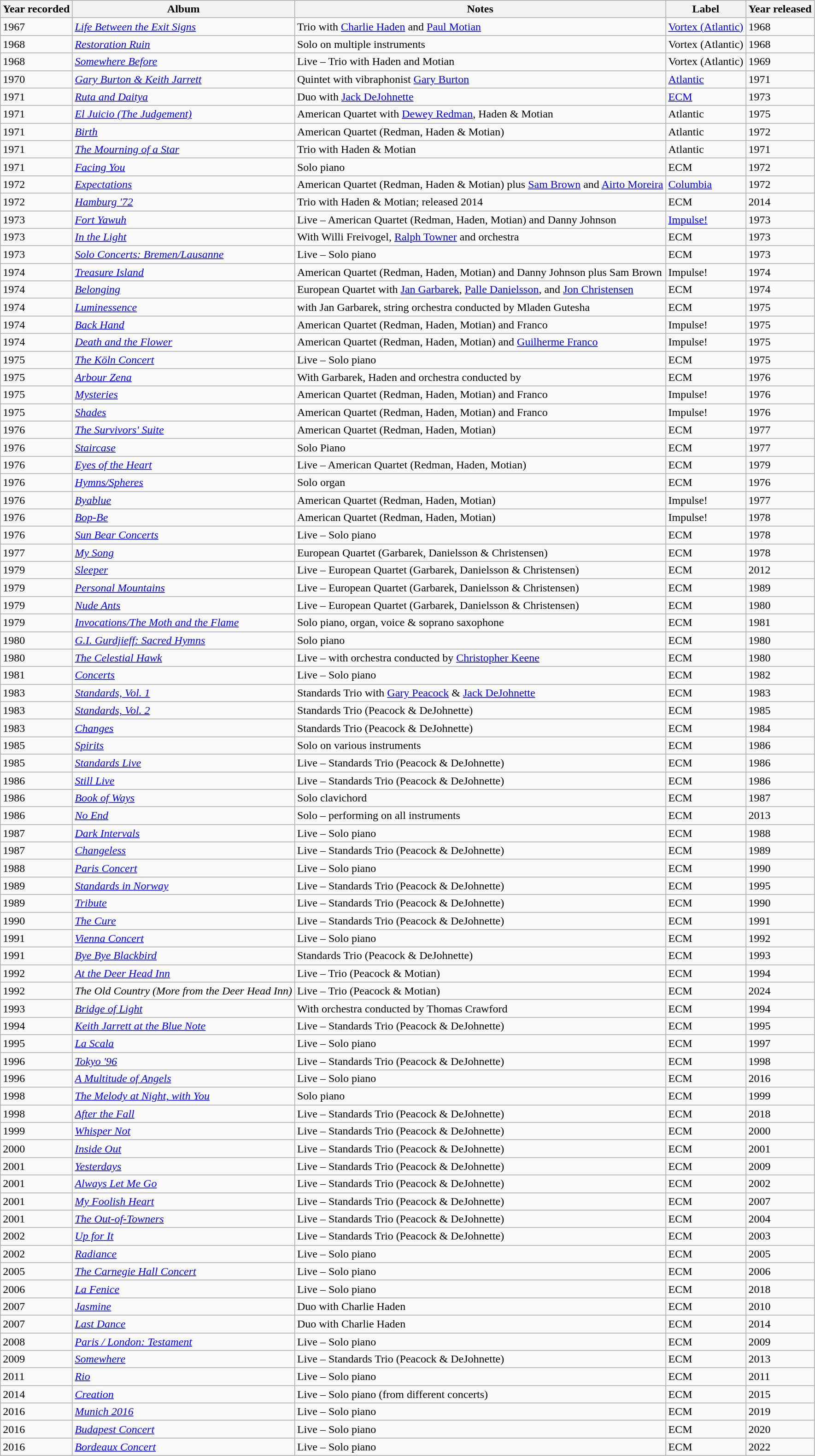<table class="wikitable sortable">
<tr>
<th>Year recorded</th>
<th>Album</th>
<th>Notes</th>
<th>Label</th>
<th>Year released</th>
</tr>
<tr>
<td>1967</td>
<td><em><a href='#'>Life Between the Exit Signs</a></em></td>
<td>Trio with <a href='#'>Charlie Haden</a> and <a href='#'>Paul Motian</a></td>
<td><a href='#'>Vortex (Atlantic)</a></td>
<td>1968</td>
</tr>
<tr>
<td>1968</td>
<td><em><a href='#'>Restoration Ruin</a></em></td>
<td>Solo on multiple instruments</td>
<td>Vortex (Atlantic)</td>
<td>1968</td>
</tr>
<tr>
<td>1968</td>
<td><em><a href='#'>Somewhere Before</a></em></td>
<td>Live – Trio with Haden and Motian</td>
<td>Vortex (Atlantic)</td>
<td>1969</td>
</tr>
<tr>
<td>1970</td>
<td><em><a href='#'>Gary Burton & Keith Jarrett</a></em></td>
<td>Quintet with vibraphonist <a href='#'>Gary Burton</a></td>
<td><a href='#'>Atlantic</a></td>
<td>1971</td>
</tr>
<tr>
<td>1971</td>
<td><em><a href='#'>Ruta and Daitya</a></em></td>
<td>Duo with <a href='#'>Jack DeJohnette</a></td>
<td><a href='#'>ECM</a></td>
<td>1973</td>
</tr>
<tr>
<td>1971</td>
<td><em><a href='#'>El Juicio (The Judgement)</a></em></td>
<td>American Quartet with <a href='#'>Dewey Redman</a>, Haden & Motian</td>
<td>Atlantic</td>
<td>1975</td>
</tr>
<tr>
<td>1971</td>
<td><em><a href='#'>Birth</a></em></td>
<td>American Quartet (Redman, Haden & Motian)</td>
<td>Atlantic</td>
<td>1972</td>
</tr>
<tr>
<td>1971</td>
<td><em><a href='#'>The Mourning of a Star</a></em></td>
<td>Trio with Haden & Motian</td>
<td>Atlantic</td>
<td>1971</td>
</tr>
<tr>
<td>1971</td>
<td><em><a href='#'>Facing You</a></em></td>
<td>Solo piano</td>
<td>ECM</td>
<td>1972</td>
</tr>
<tr>
<td>1972</td>
<td><em><a href='#'>Expectations</a></em></td>
<td>American Quartet (Redman, Haden & Motian) plus <a href='#'>Sam Brown</a> and <a href='#'>Airto Moreira</a></td>
<td><a href='#'>Columbia</a></td>
<td>1972</td>
</tr>
<tr>
<td>1972</td>
<td><em><a href='#'>Hamburg '72</a></em></td>
<td>Trio with Haden & Motian; released 2014</td>
<td>ECM</td>
<td>2014</td>
</tr>
<tr>
<td>1973</td>
<td><em><a href='#'>Fort Yawuh</a></em></td>
<td>Live – American Quartet (Redman, Haden, Motian) and Danny Johnson</td>
<td><a href='#'>Impulse!</a></td>
<td>1973</td>
</tr>
<tr>
<td>1973</td>
<td><em><a href='#'>In the Light</a></em></td>
<td>With Willi Freivogel, <a href='#'>Ralph Towner</a> and orchestra</td>
<td>ECM</td>
<td>1973</td>
</tr>
<tr>
<td>1973</td>
<td><em><a href='#'>Solo Concerts: Bremen/Lausanne</a></em></td>
<td>Live – Solo piano</td>
<td>ECM</td>
<td>1973</td>
</tr>
<tr>
<td>1974</td>
<td><em><a href='#'>Treasure Island</a></em></td>
<td>American Quartet (Redman, Haden, Motian) and Danny Johnson plus Sam Brown</td>
<td>Impulse!</td>
<td>1974</td>
</tr>
<tr>
<td>1974</td>
<td><em><a href='#'>Belonging</a></em></td>
<td>European Quartet with <a href='#'>Jan Garbarek</a>, <a href='#'>Palle Danielsson</a>, and <a href='#'>Jon Christensen</a></td>
<td>ECM</td>
<td>1974</td>
</tr>
<tr>
<td>1974</td>
<td><em><a href='#'>Luminessence</a></em></td>
<td>with Jan Garbarek, string orchestra conducted by Mladen Gutesha</td>
<td>ECM</td>
<td>1975</td>
</tr>
<tr>
<td>1974</td>
<td><em><a href='#'>Back Hand</a></em></td>
<td>American Quartet (Redman, Haden, Motian) and Franco</td>
<td>Impulse!</td>
<td>1975</td>
</tr>
<tr>
<td>1974</td>
<td><em><a href='#'>Death and the Flower</a></em></td>
<td>American Quartet (Redman, Haden, Motian) and <a href='#'>Guilherme Franco</a></td>
<td>Impulse!</td>
<td>1975</td>
</tr>
<tr>
<td>1975</td>
<td><em><a href='#'>The Köln Concert</a></em></td>
<td>Live – Solo piano</td>
<td>ECM</td>
<td>1975</td>
</tr>
<tr>
<td>1975</td>
<td><em><a href='#'>Arbour Zena</a></em></td>
<td>With Garbarek, Haden and orchestra conducted by </td>
<td>ECM</td>
<td>1976</td>
</tr>
<tr>
<td>1975</td>
<td><em><a href='#'>Mysteries</a></em></td>
<td>American Quartet (Redman, Haden, Motian) and Franco</td>
<td>Impulse!</td>
<td>1976</td>
</tr>
<tr>
<td>1975</td>
<td><em><a href='#'>Shades</a></em></td>
<td>American Quartet (Redman, Haden, Motian) and Franco</td>
<td>Impulse!</td>
<td>1976</td>
</tr>
<tr>
<td>1976</td>
<td><em><a href='#'>The Survivors' Suite</a></em></td>
<td>American Quartet (Redman, Haden, Motian)</td>
<td>ECM</td>
<td>1977</td>
</tr>
<tr>
<td>1976</td>
<td><em><a href='#'>Staircase</a></em></td>
<td>Solo Piano</td>
<td>ECM</td>
<td>1977</td>
</tr>
<tr>
<td>1976</td>
<td><em><a href='#'>Eyes of the Heart</a></em></td>
<td>Live – American Quartet (Redman, Haden, Motian)</td>
<td>ECM</td>
<td>1979</td>
</tr>
<tr>
<td>1976</td>
<td><em><a href='#'>Hymns/Spheres</a></em></td>
<td>Solo organ</td>
<td>ECM</td>
<td>1976</td>
</tr>
<tr>
<td>1976</td>
<td><em><a href='#'>Byablue</a></em></td>
<td>American Quartet (Redman, Haden, Motian)</td>
<td>Impulse!</td>
<td>1977</td>
</tr>
<tr>
<td>1976</td>
<td><em><a href='#'>Bop-Be</a></em></td>
<td>American Quartet (Redman, Haden, Motian)</td>
<td>Impulse!</td>
<td>1978</td>
</tr>
<tr>
<td>1976</td>
<td><em><a href='#'>Sun Bear Concerts</a></em></td>
<td>Live – Solo piano</td>
<td>ECM</td>
<td>1978</td>
</tr>
<tr>
<td>1977</td>
<td><em><a href='#'>My Song</a></em></td>
<td>European Quartet (Garbarek, Danielsson & Christensen)</td>
<td>ECM</td>
<td>1978</td>
</tr>
<tr>
<td>1979</td>
<td><em><a href='#'>Sleeper</a></em></td>
<td>Live – European Quartet (Garbarek, Danielsson & Christensen)</td>
<td>ECM</td>
<td>2012</td>
</tr>
<tr>
<td>1979</td>
<td><em><a href='#'>Personal Mountains</a></em></td>
<td>Live – European Quartet (Garbarek, Danielsson & Christensen)</td>
<td>ECM</td>
<td>1989</td>
</tr>
<tr>
<td>1979</td>
<td><em><a href='#'>Nude Ants</a></em></td>
<td>Live – European Quartet (Garbarek, Danielsson & Christensen)</td>
<td>ECM</td>
<td>1980</td>
</tr>
<tr>
<td>1979</td>
<td><em><a href='#'>Invocations/The Moth and the Flame</a></em></td>
<td>Solo piano, organ, voice & soprano saxophone</td>
<td>ECM</td>
<td>1981</td>
</tr>
<tr>
<td>1980</td>
<td><em><a href='#'>G.I. Gurdjieff: Sacred Hymns</a></em></td>
<td>Solo piano</td>
<td>ECM</td>
<td>1980</td>
</tr>
<tr>
<td>1980</td>
<td><em><a href='#'>The Celestial Hawk</a></em></td>
<td>Live – with orchestra conducted by <a href='#'>Christopher Keene</a></td>
<td>ECM</td>
<td>1980</td>
</tr>
<tr>
<td>1981</td>
<td><em><a href='#'>Concerts</a></em></td>
<td>Live – Solo piano</td>
<td>ECM</td>
<td>1982</td>
</tr>
<tr>
<td>1983</td>
<td><em><a href='#'>Standards, Vol. 1</a></em></td>
<td>Standards Trio with <a href='#'>Gary Peacock</a> & <a href='#'>Jack DeJohnette</a></td>
<td>ECM</td>
<td>1983</td>
</tr>
<tr>
<td>1983</td>
<td><em><a href='#'>Standards, Vol. 2</a></em></td>
<td>Standards Trio (Peacock & DeJohnette)</td>
<td>ECM</td>
<td>1985</td>
</tr>
<tr>
<td>1983</td>
<td><em><a href='#'>Changes</a></em></td>
<td>Standards Trio (Peacock & DeJohnette)</td>
<td>ECM</td>
<td>1984</td>
</tr>
<tr>
<td>1985</td>
<td><em><a href='#'>Spirits</a></em></td>
<td>Solo on various instruments</td>
<td>ECM</td>
<td>1986</td>
</tr>
<tr>
<td>1985</td>
<td><em><a href='#'>Standards Live</a></em></td>
<td>Live – Standards Trio (Peacock & DeJohnette)</td>
<td>ECM</td>
<td>1986</td>
</tr>
<tr>
<td>1986</td>
<td><em><a href='#'>Still Live</a></em></td>
<td>Live – Standards Trio (Peacock & DeJohnette)</td>
<td>ECM</td>
<td>1986</td>
</tr>
<tr>
<td>1986</td>
<td><em><a href='#'>Book of Ways</a></em></td>
<td>Solo clavichord</td>
<td>ECM</td>
<td>1987</td>
</tr>
<tr>
<td>1986</td>
<td><em><a href='#'>No End</a></em></td>
<td>Solo – performing on all instruments</td>
<td>ECM</td>
<td>2013</td>
</tr>
<tr>
<td>1987</td>
<td><em><a href='#'>Dark Intervals</a></em></td>
<td>Live – Solo piano</td>
<td>ECM</td>
<td>1988</td>
</tr>
<tr>
<td>1987</td>
<td><em><a href='#'>Changeless</a></em></td>
<td>Live – Standards Trio (Peacock & DeJohnette)</td>
<td>ECM</td>
<td>1989</td>
</tr>
<tr>
<td>1988</td>
<td><em><a href='#'>Paris Concert</a></em></td>
<td>Live – Solo piano</td>
<td>ECM</td>
<td>1990</td>
</tr>
<tr>
<td>1989</td>
<td><em><a href='#'>Standards in Norway</a></em></td>
<td>Live – Standards Trio (Peacock & DeJohnette)</td>
<td>ECM</td>
<td>1995</td>
</tr>
<tr>
<td>1989</td>
<td><em><a href='#'>Tribute</a></em></td>
<td>Live – Standards Trio (Peacock & DeJohnette)</td>
<td>ECM</td>
<td>1990</td>
</tr>
<tr>
<td>1990</td>
<td><em><a href='#'>The Cure</a></em></td>
<td>Live – Standards Trio (Peacock & DeJohnette)</td>
<td>ECM</td>
<td>1991</td>
</tr>
<tr>
<td>1991</td>
<td><em><a href='#'>Vienna Concert</a></em></td>
<td>Live – Solo piano</td>
<td>ECM</td>
<td>1992</td>
</tr>
<tr>
<td>1991</td>
<td><em><a href='#'>Bye Bye Blackbird</a></em></td>
<td>Standards Trio (Peacock & DeJohnette)</td>
<td>ECM</td>
<td>1993</td>
</tr>
<tr>
<td>1992</td>
<td><em><a href='#'>At the Deer Head Inn</a></em></td>
<td>Live – Trio (Peacock & Motian)</td>
<td>ECM</td>
<td>1994</td>
</tr>
<tr>
<td>1992</td>
<td><em>The Old Country (More from the Deer Head Inn)</em></td>
<td>Live – Trio (Peacock & Motian)</td>
<td>ECM</td>
<td>2024</td>
</tr>
<tr>
<td>1993</td>
<td><em><a href='#'>Bridge of Light</a></em></td>
<td>With orchestra conducted by Thomas Crawford</td>
<td>ECM</td>
<td>1994</td>
</tr>
<tr>
<td>1994</td>
<td><em><a href='#'>Keith Jarrett at the Blue Note</a></em></td>
<td>Live – Standards Trio (Peacock & DeJohnette)</td>
<td>ECM</td>
<td>1995</td>
</tr>
<tr>
<td>1995</td>
<td><em><a href='#'>La Scala</a></em></td>
<td>Live – Solo piano</td>
<td>ECM</td>
<td>1997</td>
</tr>
<tr>
<td>1996</td>
<td><em><a href='#'>Tokyo '96</a></em></td>
<td>Live – Standards Trio (Peacock & DeJohnette)</td>
<td>ECM</td>
<td>1998</td>
</tr>
<tr>
<td>1996</td>
<td><em><a href='#'>A Multitude of Angels</a></em></td>
<td>Live – Solo piano</td>
<td>ECM</td>
<td>2016</td>
</tr>
<tr>
<td>1998</td>
<td><em><a href='#'>The Melody at Night, with You</a></em></td>
<td>Solo piano</td>
<td>ECM</td>
<td>1999</td>
</tr>
<tr>
<td>1998</td>
<td><em><a href='#'>After the Fall</a></em></td>
<td>Live – Standards Trio (Peacock & DeJohnette)</td>
<td>ECM</td>
<td>2018</td>
</tr>
<tr>
<td>1999</td>
<td><em><a href='#'>Whisper Not</a></em></td>
<td>Live – Standards Trio (Peacock & DeJohnette)</td>
<td>ECM</td>
<td>2000</td>
</tr>
<tr>
<td>2000</td>
<td><em><a href='#'>Inside Out</a></em></td>
<td>Live – Standards Trio (Peacock & DeJohnette)</td>
<td>ECM</td>
<td>2001</td>
</tr>
<tr>
<td>2001</td>
<td><em><a href='#'>Yesterdays</a></em></td>
<td>Live – Standards Trio (Peacock & DeJohnette)</td>
<td>ECM</td>
<td>2009</td>
</tr>
<tr>
<td>2001</td>
<td><em><a href='#'>Always Let Me Go</a></em></td>
<td>Live – Standards Trio (Peacock & DeJohnette)</td>
<td>ECM</td>
<td>2002</td>
</tr>
<tr>
<td>2001</td>
<td><em><a href='#'>My Foolish Heart</a></em></td>
<td>Live – Standards Trio (Peacock & DeJohnette)</td>
<td>ECM</td>
<td>2007</td>
</tr>
<tr>
<td>2001</td>
<td><em><a href='#'>The Out-of-Towners</a></em></td>
<td>Live – Standards Trio (Peacock & DeJohnette)</td>
<td>ECM</td>
<td>2004</td>
</tr>
<tr>
<td>2002</td>
<td><em><a href='#'>Up for It</a></em></td>
<td>Live – Standards Trio (Peacock & DeJohnette)</td>
<td>ECM</td>
<td>2003</td>
</tr>
<tr>
<td>2002</td>
<td><em><a href='#'>Radiance</a></em></td>
<td>Live – Solo piano</td>
<td>ECM</td>
<td>2005</td>
</tr>
<tr>
<td>2005</td>
<td><em><a href='#'>The Carnegie Hall Concert</a></em></td>
<td>Live – Solo piano</td>
<td>ECM</td>
<td>2006</td>
</tr>
<tr>
<td>2006</td>
<td><em><a href='#'>La Fenice</a></em></td>
<td>Live – Solo piano</td>
<td>ECM</td>
<td>2018</td>
</tr>
<tr>
<td>2007</td>
<td><em><a href='#'>Jasmine</a></em></td>
<td>Duo with Charlie Haden</td>
<td>ECM</td>
<td>2010</td>
</tr>
<tr>
<td>2007</td>
<td><em><a href='#'>Last Dance</a></em></td>
<td>Duo with Charlie Haden</td>
<td>ECM</td>
<td>2014</td>
</tr>
<tr>
<td>2008</td>
<td><em><a href='#'>Paris / London: Testament</a></em></td>
<td>Live – Solo piano</td>
<td>ECM</td>
<td>2009</td>
</tr>
<tr>
<td>2009</td>
<td><em><a href='#'>Somewhere</a></em></td>
<td>Live – Standards Trio (Peacock & DeJohnette)</td>
<td>ECM</td>
<td>2013</td>
</tr>
<tr>
<td>2011</td>
<td><em><a href='#'>Rio</a></em></td>
<td>Live – Solo piano</td>
<td>ECM</td>
<td>2011</td>
</tr>
<tr>
<td>2014</td>
<td><em><a href='#'>Creation</a></em></td>
<td>Live – Solo piano (from different concerts)</td>
<td>ECM</td>
<td>2015</td>
</tr>
<tr>
<td>2016</td>
<td><em><a href='#'>Munich 2016</a></em></td>
<td>Live – Solo piano</td>
<td>ECM</td>
<td>2019</td>
</tr>
<tr>
<td>2016</td>
<td><em><a href='#'>Budapest Concert</a></em></td>
<td>Live – Solo piano</td>
<td>ECM</td>
<td>2020</td>
</tr>
<tr>
<td>2016</td>
<td><em><a href='#'>Bordeaux Concert</a></em></td>
<td>Live – Solo piano</td>
<td>ECM</td>
<td>2022</td>
</tr>
</table>
